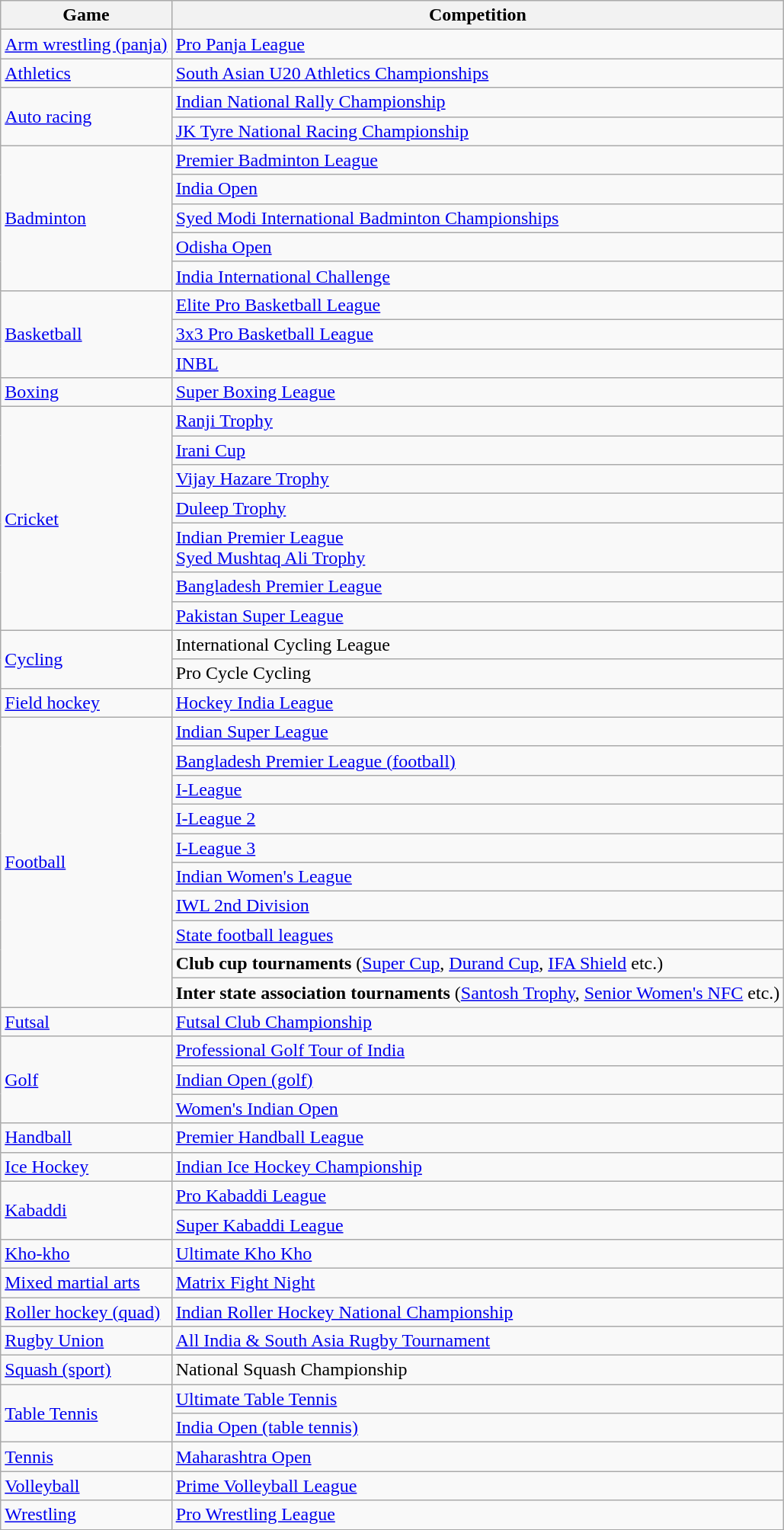<table class="wikitable sortable" align="center" style="margin:.5em;">
<tr>
<th>Game</th>
<th>Competition</th>
</tr>
<tr>
<td> <a href='#'>Arm wrestling (panja)</a></td>
<td><a href='#'>Pro Panja League</a></td>
</tr>
<tr>
<td> <a href='#'>Athletics</a></td>
<td><a href='#'>South Asian U20 Athletics Championships</a></td>
</tr>
<tr>
<td rowspan="2"> <a href='#'>Auto racing</a></td>
<td><a href='#'>Indian National Rally Championship</a></td>
</tr>
<tr>
<td><a href='#'>JK Tyre National Racing Championship</a></td>
</tr>
<tr>
<td rowspan="5"> <a href='#'>Badminton</a></td>
<td><a href='#'>Premier Badminton League</a></td>
</tr>
<tr>
<td><a href='#'>India Open</a></td>
</tr>
<tr>
<td><a href='#'>Syed Modi International Badminton Championships</a></td>
</tr>
<tr>
<td><a href='#'>Odisha Open</a></td>
</tr>
<tr>
<td><a href='#'>India International Challenge</a></td>
</tr>
<tr>
<td rowspan="3"> <a href='#'>Basketball</a></td>
<td><a href='#'>Elite Pro Basketball League</a></td>
</tr>
<tr>
<td><a href='#'>3x3 Pro Basketball League</a></td>
</tr>
<tr>
<td><a href='#'>INBL</a></td>
</tr>
<tr>
<td> <a href='#'>Boxing</a></td>
<td><a href='#'>Super Boxing League</a></td>
</tr>
<tr>
<td rowspan="7"> <a href='#'>Cricket</a></td>
<td><a href='#'>Ranji Trophy</a></td>
</tr>
<tr>
<td><a href='#'>Irani Cup</a></td>
</tr>
<tr>
<td><a href='#'>Vijay Hazare Trophy</a></td>
</tr>
<tr>
<td><a href='#'>Duleep Trophy</a></td>
</tr>
<tr>
<td><a href='#'>Indian Premier League</a><br><a href='#'>Syed Mushtaq Ali Trophy</a></td>
</tr>
<tr>
<td><a href='#'>Bangladesh Premier League</a></td>
</tr>
<tr>
<td><a href='#'>Pakistan Super League</a></td>
</tr>
<tr>
<td rowspan="2"> <a href='#'>Cycling</a></td>
<td>International Cycling League</td>
</tr>
<tr>
<td>Pro Cycle Cycling</td>
</tr>
<tr>
<td> <a href='#'>Field hockey</a></td>
<td><a href='#'>Hockey India League</a></td>
</tr>
<tr>
<td rowspan="10"> <a href='#'>Football</a></td>
<td><a href='#'>Indian Super League</a></td>
</tr>
<tr>
<td><a href='#'>Bangladesh Premier League (football)</a></td>
</tr>
<tr>
<td><a href='#'>I-League</a></td>
</tr>
<tr>
<td><a href='#'>I-League 2</a></td>
</tr>
<tr>
<td><a href='#'>I-League 3</a></td>
</tr>
<tr>
<td><a href='#'>Indian Women's League</a></td>
</tr>
<tr>
<td><a href='#'>IWL 2nd Division</a></td>
</tr>
<tr>
<td><a href='#'>State football leagues</a></td>
</tr>
<tr>
<td><strong>Club cup tournaments</strong> (<a href='#'>Super Cup</a>, <a href='#'>Durand Cup</a>, <a href='#'>IFA Shield</a> etc.)</td>
</tr>
<tr>
<td><strong>Inter state association tournaments</strong> (<a href='#'>Santosh Trophy</a>, <a href='#'>Senior Women's NFC</a> etc.)</td>
</tr>
<tr>
<td> <a href='#'>Futsal</a></td>
<td><a href='#'>Futsal Club Championship</a></td>
</tr>
<tr>
<td rowspan="3"> <a href='#'>Golf</a></td>
<td><a href='#'>Professional Golf Tour of India</a></td>
</tr>
<tr>
<td><a href='#'>Indian Open (golf)</a></td>
</tr>
<tr>
<td><a href='#'>Women's Indian Open</a></td>
</tr>
<tr>
<td> <a href='#'>Handball</a></td>
<td><a href='#'>Premier Handball League</a></td>
</tr>
<tr>
<td> <a href='#'>Ice Hockey</a></td>
<td><a href='#'>Indian Ice Hockey Championship</a></td>
</tr>
<tr>
<td rowspan="2"> <a href='#'>Kabaddi</a></td>
<td><a href='#'>Pro Kabaddi League</a></td>
</tr>
<tr>
<td><a href='#'>Super Kabaddi League</a></td>
</tr>
<tr>
<td> <a href='#'>Kho-kho</a></td>
<td><a href='#'>Ultimate Kho Kho</a></td>
</tr>
<tr>
<td> <a href='#'>Mixed martial arts</a></td>
<td><a href='#'>Matrix Fight Night</a></td>
</tr>
<tr>
<td> <a href='#'>Roller hockey (quad)</a></td>
<td><a href='#'>Indian Roller Hockey National Championship</a></td>
</tr>
<tr>
<td> <a href='#'>Rugby Union</a></td>
<td><a href='#'>All India & South Asia Rugby Tournament</a></td>
</tr>
<tr>
<td> <a href='#'>Squash (sport)</a></td>
<td>National Squash Championship</td>
</tr>
<tr>
<td rowspan="2"> <a href='#'>Table Tennis</a></td>
<td><a href='#'>Ultimate Table Tennis</a></td>
</tr>
<tr>
<td><a href='#'>India Open (table tennis)</a></td>
</tr>
<tr>
<td> <a href='#'>Tennis</a></td>
<td><a href='#'>Maharashtra Open</a></td>
</tr>
<tr>
<td> <a href='#'>Volleyball</a></td>
<td><a href='#'>Prime Volleyball League</a></td>
</tr>
<tr>
<td> <a href='#'>Wrestling</a></td>
<td><a href='#'>Pro Wrestling League</a></td>
</tr>
</table>
